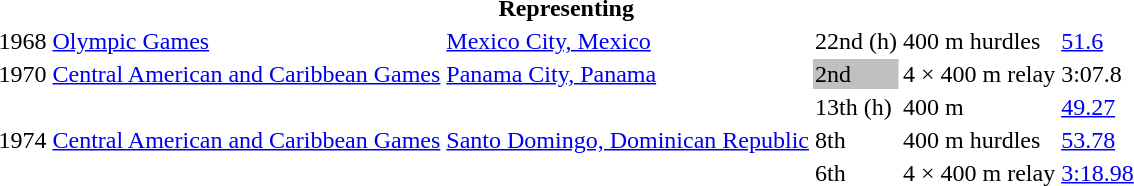<table>
<tr>
<th colspan="6">Representing </th>
</tr>
<tr>
<td>1968</td>
<td><a href='#'>Olympic Games</a></td>
<td><a href='#'>Mexico City, Mexico</a></td>
<td>22nd (h)</td>
<td>400 m hurdles</td>
<td><a href='#'>51.6</a></td>
</tr>
<tr>
<td>1970</td>
<td><a href='#'>Central American and Caribbean Games</a></td>
<td><a href='#'>Panama City, Panama</a></td>
<td bgcolor=silver>2nd</td>
<td>4 × 400 m relay</td>
<td>3:07.8</td>
</tr>
<tr>
<td rowspan=3>1974</td>
<td rowspan=3><a href='#'>Central American and Caribbean Games</a></td>
<td rowspan=3><a href='#'>Santo Domingo, Dominican Republic</a></td>
<td>13th (h)</td>
<td>400 m</td>
<td><a href='#'>49.27</a></td>
</tr>
<tr>
<td>8th</td>
<td>400 m hurdles</td>
<td><a href='#'>53.78</a></td>
</tr>
<tr>
<td>6th</td>
<td>4 × 400 m relay</td>
<td><a href='#'>3:18.98</a></td>
</tr>
</table>
